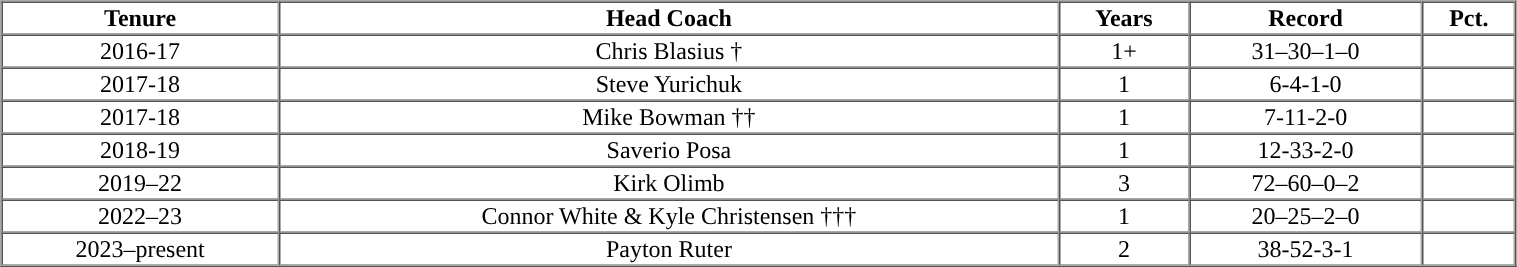<table cellpadding="1" border="1" cellspacing="0" width="80%">
<tr>
<th>Tenure</th>
<th>Head Coach</th>
<th>Years</th>
<th>Record</th>
<th>Pct.</th>
</tr>
<tr align="center">
<td>2016-17</td>
<td>Chris Blasius  †</td>
<td>1+</td>
<td>31–30–1–0</td>
<td></td>
</tr>
<tr align="center">
<td>2017-18</td>
<td>Steve Yurichuk</td>
<td>1</td>
<td>6-4-1-0</td>
<td></td>
</tr>
<tr align="center">
<td>2017-18</td>
<td>Mike Bowman ††</td>
<td>1</td>
<td>7-11-2-0</td>
<td></td>
</tr>
<tr align="center">
<td>2018-19</td>
<td>Saverio Posa</td>
<td>1</td>
<td>12-33-2-0</td>
<td></td>
</tr>
<tr align="center">
<td>2019–22</td>
<td>Kirk Olimb</td>
<td>3</td>
<td>72–60–0–2</td>
<td></td>
</tr>
<tr align="center">
<td>2022–23</td>
<td>Connor White & Kyle Christensen †††</td>
<td>1</td>
<td>20–25–2–0</td>
<td></td>
</tr>
<tr align="center">
<td>2023–present</td>
<td>Payton Ruter</td>
<td>2</td>
<td>38-52-3-1</td>
<td></td>
</tr>
</table>
